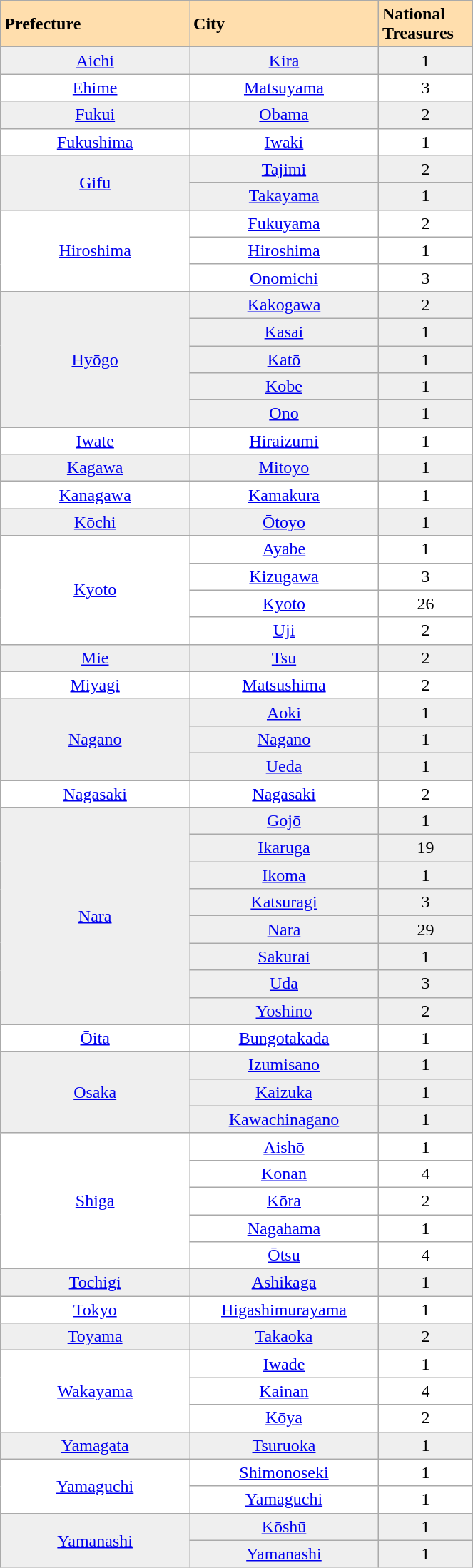<table class="wikitable" style="width:35%; text-align:center; background:#fff; float:left;">
<tr>
<th style="text-align:left; width:40%; background:#ffdead;">Prefecture</th>
<th style="text-align:left; width:40%; background:#ffdead;">City</th>
<th style="text-align:left; width:30%; background:#ffdead;">National Treasures</th>
</tr>
<tr>
<td style="background:#efefef;"><a href='#'>Aichi</a></td>
<td style="background:#efefef;"><a href='#'>Kira</a></td>
<td style="background:#efefef;">1</td>
</tr>
<tr>
<td><a href='#'>Ehime</a></td>
<td><a href='#'>Matsuyama</a></td>
<td>3</td>
</tr>
<tr>
<td style="background:#efefef;"><a href='#'>Fukui</a></td>
<td style="background:#efefef;"><a href='#'>Obama</a></td>
<td style="background:#efefef;">2</td>
</tr>
<tr>
<td><a href='#'>Fukushima</a></td>
<td><a href='#'>Iwaki</a></td>
<td>1</td>
</tr>
<tr>
<td style="background:#efefef;" rowspan="2"><a href='#'>Gifu</a></td>
<td style="background:#efefef;"><a href='#'>Tajimi</a></td>
<td style="background:#efefef;">2</td>
</tr>
<tr>
<td style="background:#efefef;"><a href='#'>Takayama</a></td>
<td style="background:#efefef;">1</td>
</tr>
<tr>
<td rowspan="3"><a href='#'>Hiroshima</a></td>
<td><a href='#'>Fukuyama</a></td>
<td>2</td>
</tr>
<tr>
<td><a href='#'>Hiroshima</a></td>
<td>1</td>
</tr>
<tr>
<td><a href='#'>Onomichi</a></td>
<td>3</td>
</tr>
<tr>
<td style="background:#efefef;" rowspan="5"><a href='#'>Hyōgo</a></td>
<td style="background:#efefef;"><a href='#'>Kakogawa</a></td>
<td style="background:#efefef;">2</td>
</tr>
<tr>
<td style="background:#efefef;"><a href='#'>Kasai</a></td>
<td style="background:#efefef;">1</td>
</tr>
<tr>
<td style="background:#efefef;"><a href='#'>Katō</a></td>
<td style="background:#efefef;">1</td>
</tr>
<tr>
<td style="background:#efefef;"><a href='#'>Kobe</a></td>
<td style="background:#efefef;">1</td>
</tr>
<tr>
<td style="background:#efefef;"><a href='#'>Ono</a></td>
<td style="background:#efefef;">1</td>
</tr>
<tr>
<td><a href='#'>Iwate</a></td>
<td><a href='#'>Hiraizumi</a></td>
<td>1</td>
</tr>
<tr>
<td style="background:#efefef;"><a href='#'>Kagawa</a></td>
<td style="background:#efefef;"><a href='#'>Mitoyo</a></td>
<td style="background:#efefef;">1</td>
</tr>
<tr>
<td><a href='#'>Kanagawa</a></td>
<td><a href='#'>Kamakura</a></td>
<td>1</td>
</tr>
<tr>
<td style="background:#efefef;"><a href='#'>Kōchi</a></td>
<td style="background:#efefef;"><a href='#'>Ōtoyo</a></td>
<td style="background:#efefef;">1</td>
</tr>
<tr>
<td rowspan="4"><a href='#'>Kyoto</a></td>
<td><a href='#'>Ayabe</a></td>
<td>1</td>
</tr>
<tr>
<td><a href='#'>Kizugawa</a></td>
<td>3</td>
</tr>
<tr>
<td><a href='#'>Kyoto</a></td>
<td>26</td>
</tr>
<tr>
<td><a href='#'>Uji</a></td>
<td>2</td>
</tr>
<tr style="background:#efefef;">
<td><a href='#'>Mie</a></td>
<td><a href='#'>Tsu</a></td>
<td>2</td>
</tr>
<tr>
<td><a href='#'>Miyagi</a></td>
<td><a href='#'>Matsushima</a></td>
<td>2</td>
</tr>
<tr style="background:#efefef;">
<td rowspan="3"><a href='#'>Nagano</a></td>
<td><a href='#'>Aoki</a></td>
<td>1</td>
</tr>
<tr style="background:#efefef;">
<td><a href='#'>Nagano</a></td>
<td>1</td>
</tr>
<tr style="background:#efefef;">
<td><a href='#'>Ueda</a></td>
<td>1</td>
</tr>
<tr>
<td><a href='#'>Nagasaki</a></td>
<td><a href='#'>Nagasaki</a></td>
<td>2</td>
</tr>
<tr style="background:#efefef;">
<td rowspan="8"><a href='#'>Nara</a></td>
<td><a href='#'>Gojō</a></td>
<td>1</td>
</tr>
<tr style="background:#efefef;">
<td><a href='#'>Ikaruga</a></td>
<td>19</td>
</tr>
<tr style="background:#efefef;">
<td><a href='#'>Ikoma</a></td>
<td>1</td>
</tr>
<tr style="background:#efefef;">
<td><a href='#'>Katsuragi</a></td>
<td>3</td>
</tr>
<tr style="background:#efefef;">
<td><a href='#'>Nara</a></td>
<td>29</td>
</tr>
<tr style="background:#efefef;">
<td><a href='#'>Sakurai</a></td>
<td>1</td>
</tr>
<tr style="background:#efefef;">
<td><a href='#'>Uda</a></td>
<td>3</td>
</tr>
<tr style="background:#efefef;">
<td><a href='#'>Yoshino</a></td>
<td>2</td>
</tr>
<tr>
<td><a href='#'>Ōita</a></td>
<td><a href='#'>Bungotakada</a></td>
<td>1</td>
</tr>
<tr style="background:#efefef;">
<td rowspan=3><a href='#'>Osaka</a></td>
<td><a href='#'>Izumisano</a></td>
<td>1</td>
</tr>
<tr style="background:#efefef;">
<td><a href='#'>Kaizuka</a></td>
<td>1</td>
</tr>
<tr style="background:#efefef;">
<td><a href='#'>Kawachinagano</a></td>
<td>1</td>
</tr>
<tr>
<td rowspan="5"><a href='#'>Shiga</a></td>
<td><a href='#'>Aishō</a></td>
<td>1</td>
</tr>
<tr>
<td><a href='#'>Konan</a></td>
<td>4</td>
</tr>
<tr>
<td><a href='#'>Kōra</a></td>
<td>2</td>
</tr>
<tr>
<td><a href='#'>Nagahama</a></td>
<td>1</td>
</tr>
<tr>
<td><a href='#'>Ōtsu</a></td>
<td>4</td>
</tr>
<tr style="background:#efefef;">
<td><a href='#'>Tochigi</a></td>
<td><a href='#'>Ashikaga</a></td>
<td>1</td>
</tr>
<tr>
<td><a href='#'>Tokyo</a></td>
<td><a href='#'>Higashimurayama</a></td>
<td>1</td>
</tr>
<tr style="background:#efefef;">
<td><a href='#'>Toyama</a></td>
<td><a href='#'>Takaoka</a></td>
<td>2</td>
</tr>
<tr>
<td rowspan="3"><a href='#'>Wakayama</a></td>
<td><a href='#'>Iwade</a></td>
<td>1</td>
</tr>
<tr>
<td><a href='#'>Kainan</a></td>
<td>4</td>
</tr>
<tr>
<td><a href='#'>Kōya</a></td>
<td>2</td>
</tr>
<tr style="background:#efefef;">
<td><a href='#'>Yamagata</a></td>
<td><a href='#'>Tsuruoka</a></td>
<td>1</td>
</tr>
<tr>
<td rowspan="2"><a href='#'>Yamaguchi</a></td>
<td><a href='#'>Shimonoseki</a></td>
<td>1</td>
</tr>
<tr>
<td><a href='#'>Yamaguchi</a></td>
<td>1</td>
</tr>
<tr style="background:#efefef;">
<td rowspan="2"><a href='#'>Yamanashi</a></td>
<td><a href='#'>Kōshū</a></td>
<td>1</td>
</tr>
<tr style="background:#efefef;">
<td><a href='#'>Yamanashi</a></td>
<td>1</td>
</tr>
</table>
